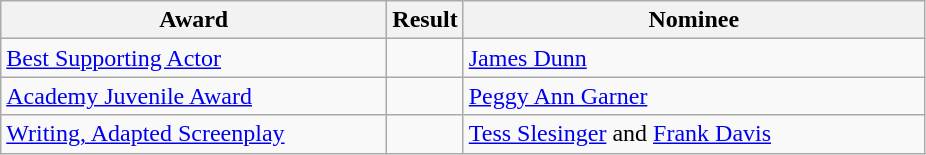<table class="wikitable">
<tr>
<th width=250>Award</th>
<th>Result</th>
<th style="width:300px;">Nominee</th>
</tr>
<tr>
<td><a href='#'>Best Supporting Actor</a></td>
<td></td>
<td><a href='#'>James Dunn</a></td>
</tr>
<tr>
<td><a href='#'>Academy Juvenile Award</a></td>
<td></td>
<td><a href='#'>Peggy Ann Garner</a></td>
</tr>
<tr>
<td><a href='#'>Writing, Adapted Screenplay</a></td>
<td></td>
<td><a href='#'>Tess Slesinger</a> and <a href='#'>Frank Davis</a></td>
</tr>
</table>
